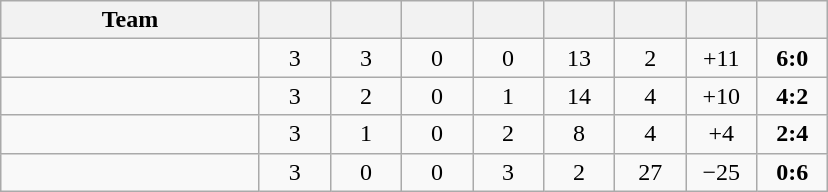<table class="wikitable" style="text-align:center;">
<tr>
<th width=165>Team</th>
<th width=40></th>
<th width=40></th>
<th width=40></th>
<th width=40></th>
<th width=40></th>
<th width=40></th>
<th width=40></th>
<th width=40></th>
</tr>
<tr>
<td style="text-align:left;"></td>
<td>3</td>
<td>3</td>
<td>0</td>
<td>0</td>
<td>13</td>
<td>2</td>
<td>+11</td>
<td><strong>6:0</strong></td>
</tr>
<tr>
<td style="text-align:left;"></td>
<td>3</td>
<td>2</td>
<td>0</td>
<td>1</td>
<td>14</td>
<td>4</td>
<td>+10</td>
<td><strong>4:2</strong></td>
</tr>
<tr>
<td style="text-align:left;"></td>
<td>3</td>
<td>1</td>
<td>0</td>
<td>2</td>
<td>8</td>
<td>4</td>
<td>+4</td>
<td><strong>2:4</strong></td>
</tr>
<tr>
<td style="text-align:left;"></td>
<td>3</td>
<td>0</td>
<td>0</td>
<td>3</td>
<td>2</td>
<td>27</td>
<td>−25</td>
<td><strong>0:6</strong></td>
</tr>
</table>
